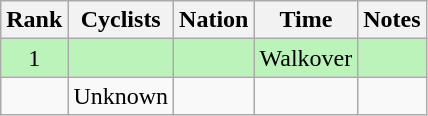<table class="wikitable sortable">
<tr>
<th>Rank</th>
<th>Cyclists</th>
<th>Nation</th>
<th>Time</th>
<th>Notes</th>
</tr>
<tr bgcolor=bbf3bb>
<td align=center>1</td>
<td></td>
<td></td>
<td align=center>Walkover</td>
<td align=center></td>
</tr>
<tr>
<td align=center></td>
<td>Unknown</td>
<td></td>
<td align=center></td>
<td></td>
</tr>
</table>
